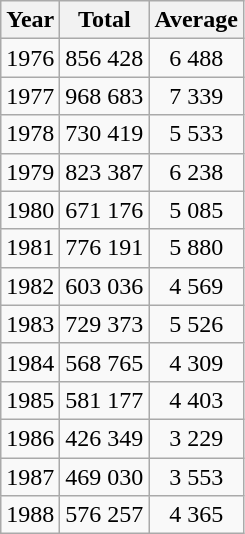<table class="wikitable" style="float:left; margin-right:1em;">
<tr>
<th>Year</th>
<th>Total</th>
<th>Average</th>
</tr>
<tr>
<td>1976</td>
<td style="text-align:center;">856 428</td>
<td style="text-align:center;">6 488</td>
</tr>
<tr>
<td>1977</td>
<td style="text-align:center;">968 683</td>
<td style="text-align:center;">7 339</td>
</tr>
<tr>
<td>1978</td>
<td style="text-align:center;">730 419</td>
<td style="text-align:center;">5 533</td>
</tr>
<tr>
<td>1979</td>
<td style="text-align:center;">823 387</td>
<td style="text-align:center;">6 238</td>
</tr>
<tr>
<td>1980</td>
<td style="text-align:center;">671 176</td>
<td style="text-align:center;">5 085</td>
</tr>
<tr>
<td>1981</td>
<td style="text-align:center;">776 191</td>
<td style="text-align:center;">5 880</td>
</tr>
<tr>
<td>1982</td>
<td style="text-align:center;">603 036</td>
<td style="text-align:center;">4 569</td>
</tr>
<tr>
<td>1983</td>
<td style="text-align:center;">729 373</td>
<td style="text-align:center;">5 526</td>
</tr>
<tr>
<td>1984</td>
<td style="text-align:center;">568 765</td>
<td style="text-align:center;">4 309</td>
</tr>
<tr>
<td>1985</td>
<td style="text-align:center;">581 177</td>
<td style="text-align:center;">4 403</td>
</tr>
<tr>
<td>1986</td>
<td style="text-align:center;">426 349</td>
<td style="text-align:center;">3 229</td>
</tr>
<tr>
<td>1987</td>
<td style="text-align:center;">469 030</td>
<td style="text-align:center;">3 553</td>
</tr>
<tr>
<td>1988</td>
<td style="text-align:center;">576 257</td>
<td style="text-align:center;">4 365</td>
</tr>
</table>
